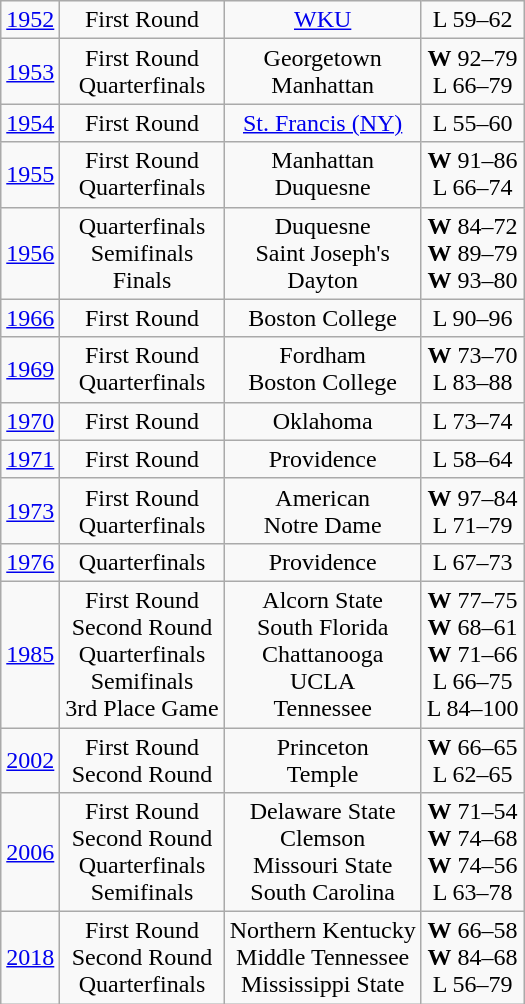<table class="wikitable">
<tr style="text-align:center;">
<td><a href='#'>1952</a></td>
<td>First Round</td>
<td><a href='#'>WKU</a></td>
<td>L 59–62</td>
</tr>
<tr style="text-align:center;">
<td><a href='#'>1953</a></td>
<td>First Round<br>Quarterfinals</td>
<td>Georgetown<br>Manhattan</td>
<td><strong>W</strong> 92–79<br>L 66–79</td>
</tr>
<tr style="text-align:center;">
<td><a href='#'>1954</a></td>
<td>First Round</td>
<td><a href='#'>St. Francis (NY)</a></td>
<td>L 55–60</td>
</tr>
<tr style="text-align:center;">
<td><a href='#'>1955</a></td>
<td>First Round<br>Quarterfinals</td>
<td>Manhattan<br>Duquesne</td>
<td><strong>W</strong> 91–86<br>L 66–74</td>
</tr>
<tr style="text-align:center;">
<td><a href='#'>1956</a></td>
<td>Quarterfinals<br>Semifinals<br>Finals</td>
<td>Duquesne<br>Saint Joseph's<br>Dayton</td>
<td><strong>W</strong> 84–72<br><strong>W</strong> 89–79<br><strong>W</strong> 93–80</td>
</tr>
<tr style="text-align:center;">
<td><a href='#'>1966</a></td>
<td>First Round</td>
<td>Boston College</td>
<td>L 90–96</td>
</tr>
<tr style="text-align:center;">
<td><a href='#'>1969</a></td>
<td>First Round<br>Quarterfinals</td>
<td>Fordham<br>Boston College</td>
<td><strong>W</strong> 73–70<br>L 83–88</td>
</tr>
<tr style="text-align:center;">
<td><a href='#'>1970</a></td>
<td>First Round</td>
<td>Oklahoma</td>
<td>L 73–74</td>
</tr>
<tr style="text-align:center;">
<td><a href='#'>1971</a></td>
<td>First Round</td>
<td>Providence</td>
<td>L 58–64</td>
</tr>
<tr style="text-align:center;">
<td><a href='#'>1973</a></td>
<td>First Round<br>Quarterfinals</td>
<td>American<br>Notre Dame</td>
<td><strong>W</strong> 97–84<br>L 71–79</td>
</tr>
<tr style="text-align:center;">
<td><a href='#'>1976</a></td>
<td>Quarterfinals</td>
<td>Providence</td>
<td>L 67–73</td>
</tr>
<tr style="text-align:center;">
<td><a href='#'>1985</a></td>
<td>First Round<br>Second Round<br>Quarterfinals<br>Semifinals<br>3rd Place Game</td>
<td>Alcorn State<br>South Florida<br>Chattanooga<br>UCLA<br>Tennessee</td>
<td><strong>W</strong> 77–75<br><strong>W</strong> 68–61<br><strong>W</strong> 71–66<br>L 66–75<br>L 84–100</td>
</tr>
<tr style="text-align:center;">
<td><a href='#'>2002</a></td>
<td>First Round<br>Second Round</td>
<td>Princeton<br>Temple</td>
<td><strong>W</strong> 66–65<br>L 62–65</td>
</tr>
<tr style="text-align:center;">
<td><a href='#'>2006</a></td>
<td>First Round<br>Second Round<br>Quarterfinals<br>Semifinals</td>
<td>Delaware State<br>Clemson<br>Missouri State<br>South Carolina</td>
<td><strong>W</strong> 71–54<br><strong>W</strong> 74–68<br><strong>W</strong> 74–56<br>L 63–78</td>
</tr>
<tr style="text-align:center;">
<td><a href='#'>2018</a></td>
<td>First Round<br>Second Round<br>Quarterfinals</td>
<td>Northern Kentucky<br>Middle Tennessee<br>Mississippi State</td>
<td><strong>W</strong> 66–58<br><strong>W</strong> 84–68<br>L 56–79</td>
</tr>
</table>
